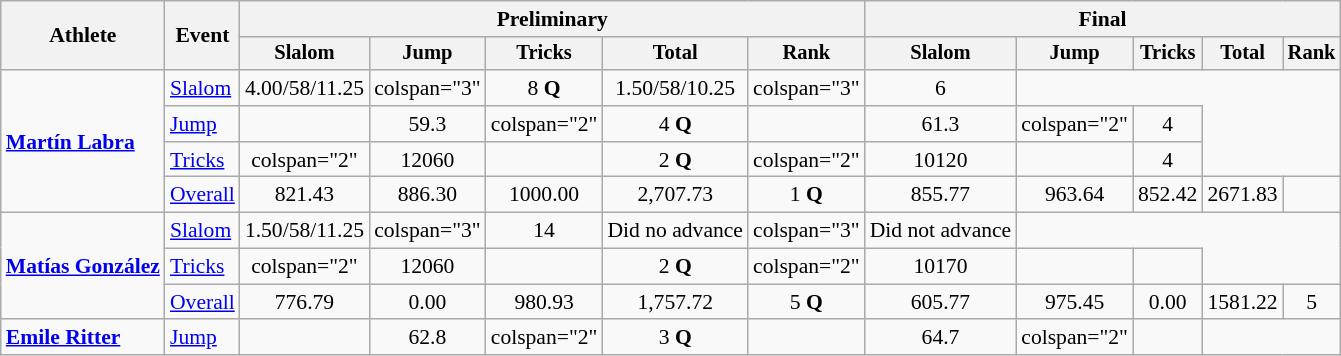<table class=wikitable style=font-size:90%;text-align:center>
<tr>
<th rowspan=2>Athlete</th>
<th rowspan=2>Event</th>
<th colspan=5>Preliminary</th>
<th colspan=5>Final</th>
</tr>
<tr style=font-size:95%>
<th>Slalom</th>
<th>Jump</th>
<th>Tricks</th>
<th>Total</th>
<th>Rank</th>
<th>Slalom</th>
<th>Jump</th>
<th>Tricks</th>
<th>Total</th>
<th>Rank</th>
</tr>
<tr>
<td style="text-align:left" rowspan=4><strong><a href='#'>Martín Labra</a></strong></td>
<td style="text-align:left"><a href='#'>Slalom</a></td>
<td>4.00/58/11.25</td>
<td>colspan="3" </td>
<td>8 <strong>Q</strong></td>
<td>1.50/58/10.25</td>
<td>colspan="3" </td>
<td>6</td>
</tr>
<tr>
<td style="text-align:left"><a href='#'>Jump</a></td>
<td></td>
<td>59.3</td>
<td>colspan="2" </td>
<td>4 <strong>Q</strong></td>
<td></td>
<td>61.3</td>
<td>colspan="2" </td>
<td>4</td>
</tr>
<tr>
<td style="text-align:left"><a href='#'>Tricks</a></td>
<td>colspan="2" </td>
<td>12060</td>
<td></td>
<td>2 <strong>Q</strong></td>
<td>colspan="2" </td>
<td>10120</td>
<td></td>
<td>4</td>
</tr>
<tr>
<td style="text-align:left"><a href='#'>Overall</a></td>
<td>821.43</td>
<td>886.30</td>
<td>1000.00</td>
<td>2,707.73</td>
<td>1 <strong>Q</strong></td>
<td>855.77</td>
<td>963.64</td>
<td>852.42</td>
<td>2671.83</td>
<td></td>
</tr>
<tr>
<td style="text-align:left" rowspan=3><strong><a href='#'>Matías González</a></strong></td>
<td style="text-align:left"><a href='#'>Slalom</a></td>
<td>1.50/58/11.25</td>
<td>colspan="3" </td>
<td>14</td>
<td>Did no advance</td>
<td>colspan="3" </td>
<td>Did not advance</td>
</tr>
<tr>
<td style="text-align:left"><a href='#'>Tricks</a></td>
<td>colspan="2" </td>
<td>12060</td>
<td></td>
<td>2 <strong>Q</strong></td>
<td>colspan="2" </td>
<td>10170</td>
<td></td>
<td></td>
</tr>
<tr>
<td style="text-align:left"><a href='#'>Overall</a></td>
<td>776.79</td>
<td>0.00</td>
<td>980.93</td>
<td>1,757.72</td>
<td>5 <strong>Q</strong></td>
<td>605.77</td>
<td>975.45</td>
<td>0.00</td>
<td>1581.22</td>
<td>5</td>
</tr>
<tr>
<td style="text-align:left"><strong><a href='#'>Emile Ritter</a></strong></td>
<td style="text-align:left"><a href='#'>Jump</a></td>
<td></td>
<td>62.8</td>
<td>colspan="2" </td>
<td>3 <strong>Q</strong></td>
<td></td>
<td>64.7</td>
<td>colspan="2" </td>
<td></td>
</tr>
</table>
